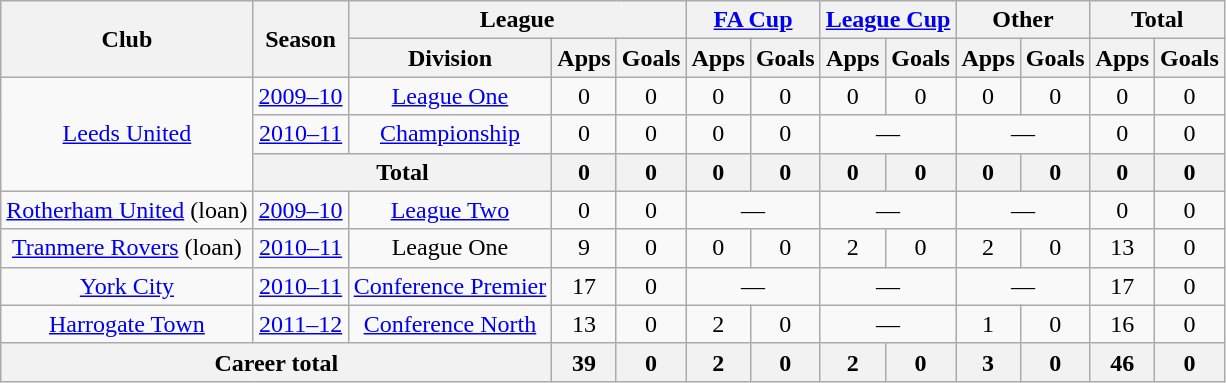<table class=wikitable style="text-align: center;">
<tr>
<th rowspan=2>Club</th>
<th rowspan=2>Season</th>
<th colspan=3>League</th>
<th colspan=2><a href='#'>FA Cup</a></th>
<th colspan=2><a href='#'>League Cup</a></th>
<th colspan=2>Other</th>
<th colspan=2>Total</th>
</tr>
<tr>
<th>Division</th>
<th>Apps</th>
<th>Goals</th>
<th>Apps</th>
<th>Goals</th>
<th>Apps</th>
<th>Goals</th>
<th>Apps</th>
<th>Goals</th>
<th>Apps</th>
<th>Goals</th>
</tr>
<tr>
<td rowspan=3><a href='#'>Leeds United</a></td>
<td><a href='#'>2009–10</a></td>
<td><a href='#'>League One</a></td>
<td>0</td>
<td>0</td>
<td>0</td>
<td>0</td>
<td>0</td>
<td>0</td>
<td>0</td>
<td>0</td>
<td>0</td>
<td>0</td>
</tr>
<tr>
<td><a href='#'>2010–11</a></td>
<td><a href='#'>Championship</a></td>
<td>0</td>
<td>0</td>
<td>0</td>
<td>0</td>
<td colspan=2>—</td>
<td colspan=2>—</td>
<td>0</td>
<td>0</td>
</tr>
<tr>
<th colspan=2>Total</th>
<th>0</th>
<th>0</th>
<th>0</th>
<th>0</th>
<th>0</th>
<th>0</th>
<th>0</th>
<th>0</th>
<th>0</th>
<th>0</th>
</tr>
<tr>
<td><a href='#'>Rotherham United</a> (loan)</td>
<td><a href='#'>2009–10</a></td>
<td><a href='#'>League Two</a></td>
<td>0</td>
<td>0</td>
<td colspan=2>—</td>
<td colspan=2>—</td>
<td colspan=2>—</td>
<td>0</td>
<td>0</td>
</tr>
<tr>
<td><a href='#'>Tranmere Rovers</a> (loan)</td>
<td><a href='#'>2010–11</a></td>
<td>League One</td>
<td>9</td>
<td>0</td>
<td>0</td>
<td>0</td>
<td>2</td>
<td>0</td>
<td>2</td>
<td>0</td>
<td>13</td>
<td>0</td>
</tr>
<tr>
<td><a href='#'>York City</a></td>
<td><a href='#'>2010–11</a></td>
<td><a href='#'>Conference Premier</a></td>
<td>17</td>
<td>0</td>
<td colspan=2>—</td>
<td colspan=2>—</td>
<td colspan=2>—</td>
<td>17</td>
<td>0</td>
</tr>
<tr>
<td><a href='#'>Harrogate Town</a></td>
<td><a href='#'>2011–12</a></td>
<td><a href='#'>Conference North</a></td>
<td>13</td>
<td>0</td>
<td>2</td>
<td>0</td>
<td colspan=2>—</td>
<td>1</td>
<td>0</td>
<td>16</td>
<td>0</td>
</tr>
<tr>
<th colspan=3>Career total</th>
<th>39</th>
<th>0</th>
<th>2</th>
<th>0</th>
<th>2</th>
<th>0</th>
<th>3</th>
<th>0</th>
<th>46</th>
<th>0</th>
</tr>
</table>
